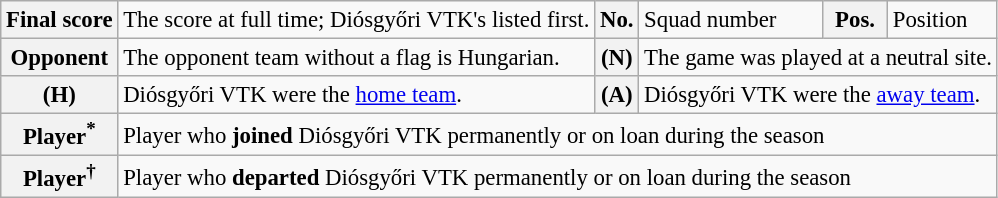<table class="wikitable" style="font-size:95%;">
<tr>
<th>Final score</th>
<td>The score at full time; Diósgyőri VTK's listed first.</td>
<th>No.</th>
<td>Squad number</td>
<th>Pos.</th>
<td>Position</td>
</tr>
<tr>
<th>Opponent</th>
<td>The opponent team without a flag is Hungarian.</td>
<th>(N)</th>
<td colspan="3">The game was played at a neutral site.</td>
</tr>
<tr>
<th>(H)</th>
<td>Diósgyőri VTK were the <a href='#'>home team</a>.</td>
<th>(A)</th>
<td colspan="3">Diósgyőri VTK were the <a href='#'>away team</a>.</td>
</tr>
<tr>
<th>Player<sup>*</sup></th>
<td colspan="5">Player who <strong>joined</strong> Diósgyőri VTK permanently or on loan during the season</td>
</tr>
<tr>
<th>Player<sup>†</sup></th>
<td colspan="5">Player who <strong>departed</strong> Diósgyőri VTK permanently or on loan during the season</td>
</tr>
</table>
